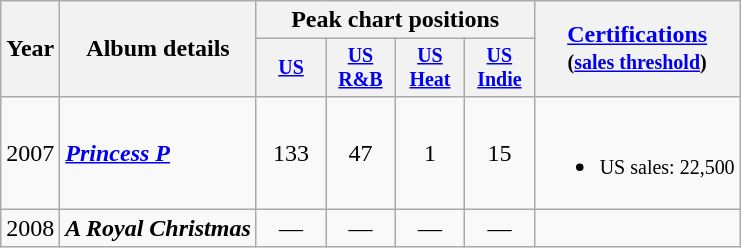<table class="wikitable" style="text-align:center;">
<tr>
<th rowspan="2">Year</th>
<th rowspan="2">Album details</th>
<th colspan="4">Peak chart positions</th>
<th rowspan="2"><a href='#'>Certifications</a><br><small>(<a href='#'>sales threshold</a>)</small></th>
</tr>
<tr style="font-size:smaller;">
<th style="width:40px;"><a href='#'>US</a></th>
<th style="width:40px;"><a href='#'>US<br>R&B</a></th>
<th style="width:40px;"><a href='#'>US<br>Heat</a></th>
<th style="width:40px;"><a href='#'>US<br>Indie</a></th>
</tr>
<tr>
<td>2007</td>
<td style="text-align:left;"><strong><em><a href='#'>Princess P</a></em></strong><br></td>
<td>133</td>
<td>47</td>
<td>1</td>
<td>15</td>
<td style="text-align:left;"><br><ul><li><small>US sales: 22,500</small></li></ul></td>
</tr>
<tr>
<td>2008</td>
<td style="text-align:left;"><strong><em>A Royal Christmas</em></strong><br></td>
<td>—</td>
<td>—</td>
<td>—</td>
<td>—</td>
<td style="text-align:left;"></td>
</tr>
</table>
